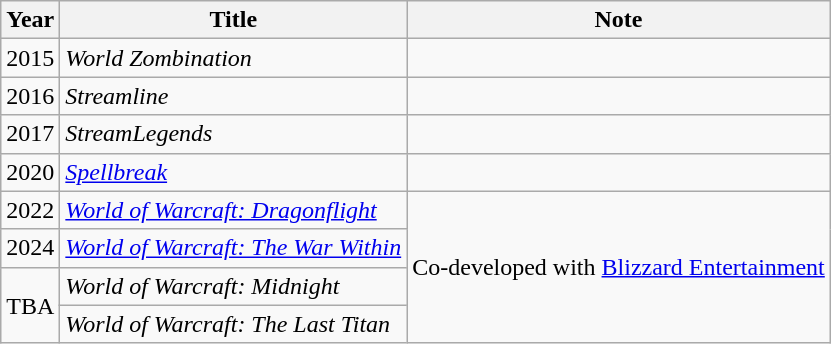<table class="wikitable">
<tr>
<th>Year</th>
<th>Title</th>
<th>Note</th>
</tr>
<tr>
<td>2015</td>
<td><em>World Zombination</em></td>
<td></td>
</tr>
<tr>
<td>2016</td>
<td><em>Streamline</em></td>
<td></td>
</tr>
<tr>
<td>2017</td>
<td><em>StreamLegends</em></td>
<td></td>
</tr>
<tr>
<td>2020</td>
<td><em><a href='#'>Spellbreak</a></em></td>
<td></td>
</tr>
<tr>
<td>2022</td>
<td><em><a href='#'>World of Warcraft: Dragonflight</a></em></td>
<td rowspan="4">Co-developed with <a href='#'>Blizzard Entertainment</a></td>
</tr>
<tr>
<td>2024</td>
<td><em><a href='#'>World of Warcraft: The War Within</a></em></td>
</tr>
<tr>
<td rowspan="2">TBA</td>
<td><em>World of Warcraft: Midnight</em></td>
</tr>
<tr>
<td><em>World of Warcraft: The Last Titan</em></td>
</tr>
</table>
